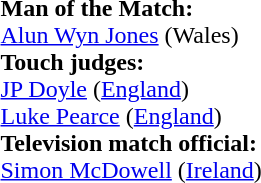<table style="width:100%">
<tr>
<td><br><strong>Man of the Match:</strong>
<br><a href='#'>Alun Wyn Jones</a> (Wales)<br><strong>Touch judges:</strong>
<br><a href='#'>JP Doyle</a> (<a href='#'>England</a>)
<br><a href='#'>Luke Pearce</a> (<a href='#'>England</a>)
<br><strong>Television match official:</strong>
<br><a href='#'>Simon McDowell</a> (<a href='#'>Ireland</a>)</td>
</tr>
</table>
